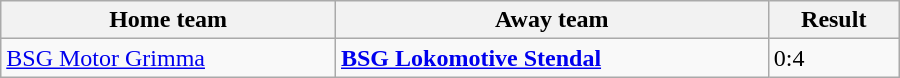<table class="wikitable" style="width:600px">
<tr>
<th>Home team</th>
<th>Away team</th>
<th style="width:80px;">Result</th>
</tr>
<tr>
<td><a href='#'>BSG Motor Grimma</a></td>
<td><strong><a href='#'>BSG Lokomotive Stendal</a></strong></td>
<td>0:4</td>
</tr>
</table>
